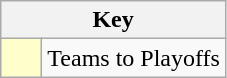<table class="wikitable" style="text-align: center;">
<tr>
<th colspan=2>Key</th>
</tr>
<tr>
<td style="background:#ffc; width:20px;"></td>
<td align=left>Teams to Playoffs</td>
</tr>
</table>
